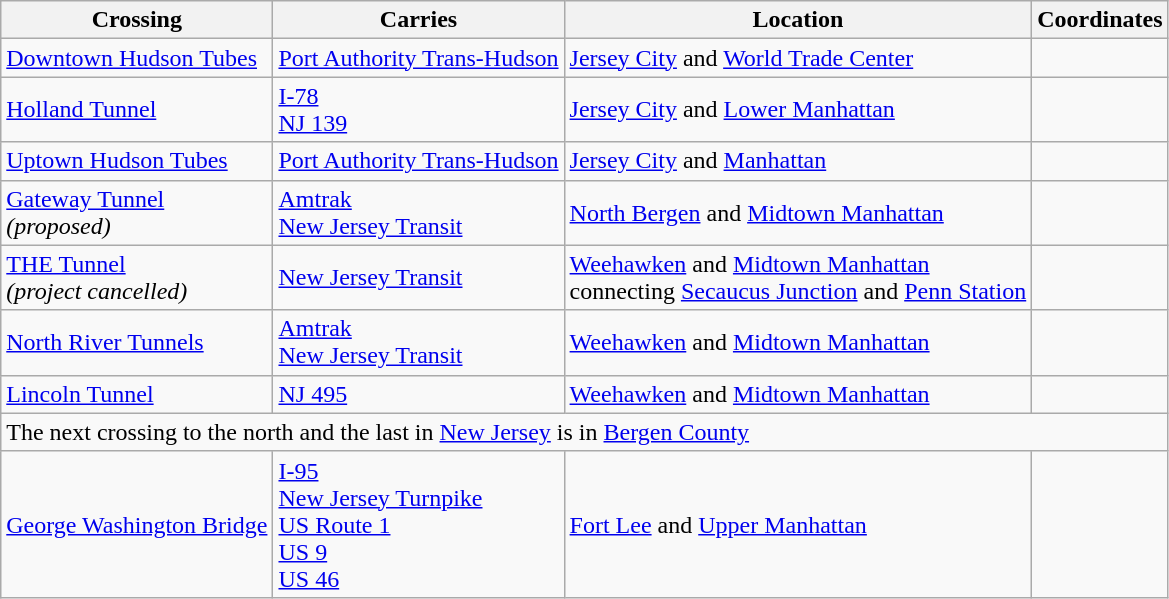<table class=wikitable>
<tr>
<th>Crossing</th>
<th>Carries</th>
<th>Location</th>
<th>Coordinates</th>
</tr>
<tr>
<td><a href='#'>Downtown Hudson Tubes</a></td>
<td><a href='#'>Port Authority Trans-Hudson</a></td>
<td><a href='#'>Jersey City</a> and <a href='#'>World Trade Center</a></td>
<td></td>
</tr>
<tr>
<td><a href='#'>Holland Tunnel</a></td>
<td> <a href='#'>I-78</a><br> <a href='#'>NJ 139</a></td>
<td><a href='#'>Jersey City</a> and <a href='#'>Lower Manhattan</a></td>
<td></td>
</tr>
<tr>
<td><a href='#'>Uptown Hudson Tubes</a></td>
<td><a href='#'>Port Authority Trans-Hudson</a></td>
<td><a href='#'>Jersey City</a> and <a href='#'>Manhattan</a></td>
<td></td>
</tr>
<tr>
<td><a href='#'>Gateway Tunnel</a><br><em>(proposed)</em></td>
<td><a href='#'>Amtrak</a><br><a href='#'>New Jersey Transit</a></td>
<td><a href='#'>North Bergen</a> and <a href='#'>Midtown Manhattan</a></td>
<td></td>
</tr>
<tr>
<td><a href='#'>THE Tunnel</a><br><em>(project cancelled)</em></td>
<td><a href='#'>New Jersey Transit</a></td>
<td><a href='#'>Weehawken</a> and <a href='#'>Midtown Manhattan</a><br>connecting <a href='#'>Secaucus Junction</a> and <a href='#'>Penn Station</a></td>
<td></td>
</tr>
<tr>
<td><a href='#'>North River Tunnels</a></td>
<td><a href='#'>Amtrak</a><br><a href='#'>New Jersey Transit</a></td>
<td><a href='#'>Weehawken</a> and <a href='#'>Midtown Manhattan</a></td>
<td></td>
</tr>
<tr>
<td><a href='#'>Lincoln Tunnel</a></td>
<td> <a href='#'>NJ 495</a></td>
<td><a href='#'>Weehawken</a> and <a href='#'>Midtown Manhattan</a></td>
<td></td>
</tr>
<tr>
<td colspan=4>The next crossing to the north and the last in <a href='#'>New Jersey</a> is in <a href='#'>Bergen County</a></td>
</tr>
<tr>
<td><a href='#'>George Washington Bridge</a></td>
<td> <a href='#'>I-95</a><br> <a href='#'>New Jersey Turnpike</a><br> <a href='#'>US Route 1</a><br> <a href='#'>US 9</a><br> <a href='#'>US 46</a></td>
<td><a href='#'>Fort Lee</a> and <a href='#'>Upper Manhattan</a></td>
<td></td>
</tr>
</table>
